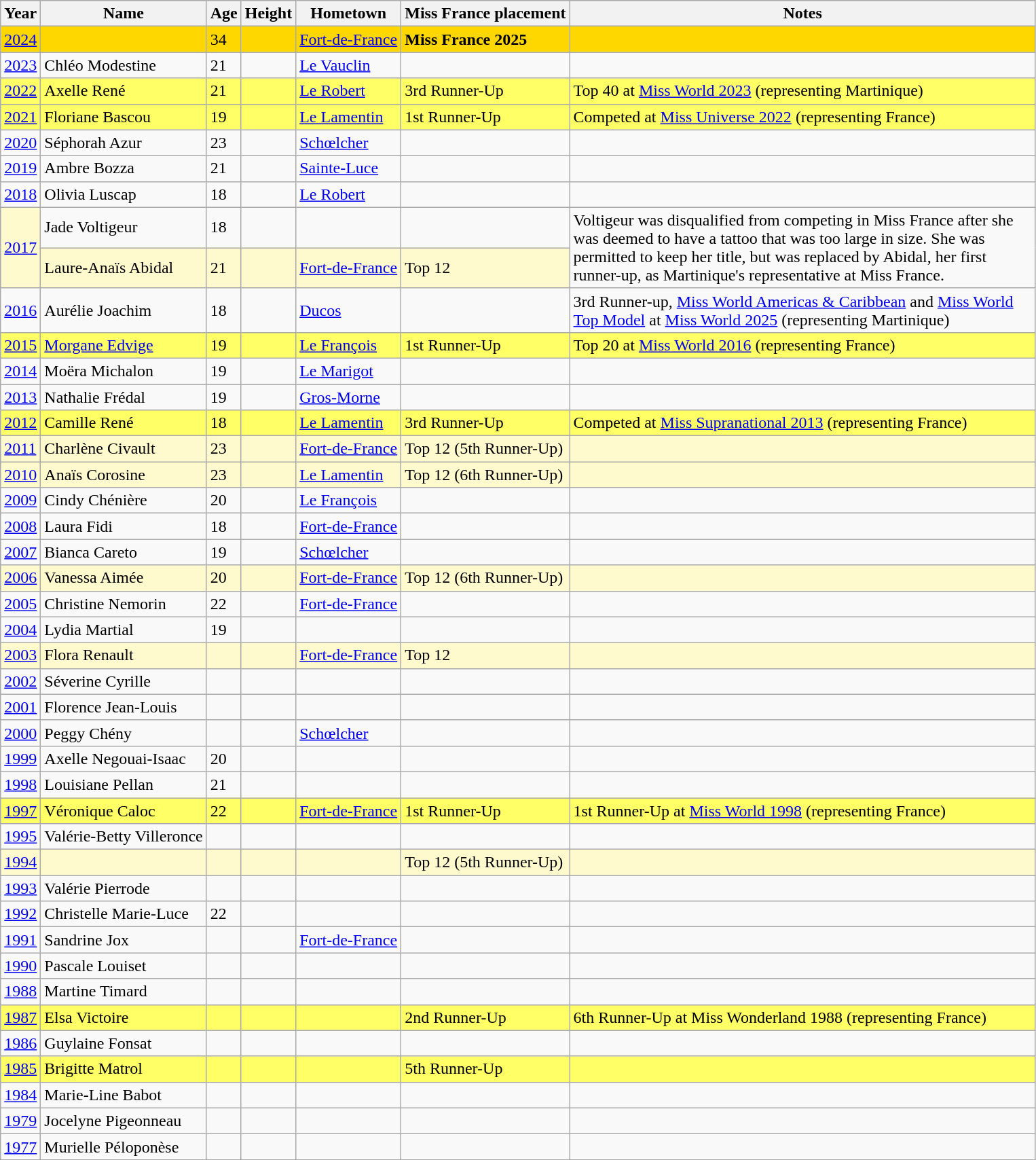<table class="wikitable sortable">
<tr>
<th>Year</th>
<th>Name</th>
<th>Age</th>
<th>Height</th>
<th>Hometown</th>
<th>Miss France placement</th>
<th width=450>Notes</th>
</tr>
<tr bgcolor=gold>
<td><a href='#'>2024</a></td>
<td></td>
<td>34</td>
<td></td>
<td><a href='#'>Fort-de-France</a></td>
<td><strong>Miss France 2025</strong></td>
<td></td>
</tr>
<tr>
<td><a href='#'>2023</a></td>
<td>Chléo Modestine</td>
<td>21</td>
<td></td>
<td><a href='#'>Le Vauclin</a></td>
<td></td>
<td></td>
</tr>
<tr bgcolor=#FFFF66>
<td><a href='#'>2022</a></td>
<td>Axelle René</td>
<td>21</td>
<td></td>
<td><a href='#'>Le Robert</a></td>
<td>3rd Runner-Up</td>
<td>Top 40 at <a href='#'>Miss World 2023</a> (representing Martinique)</td>
</tr>
<tr bgcolor=#FFFF66>
<td><a href='#'>2021</a></td>
<td>Floriane Bascou</td>
<td>19</td>
<td></td>
<td><a href='#'>Le Lamentin</a></td>
<td>1st Runner-Up</td>
<td>Competed at <a href='#'>Miss Universe 2022</a> (representing France)</td>
</tr>
<tr>
<td><a href='#'>2020</a></td>
<td>Séphorah Azur</td>
<td>23</td>
<td></td>
<td><a href='#'>Schœlcher</a></td>
<td></td>
<td></td>
</tr>
<tr>
<td><a href='#'>2019</a></td>
<td>Ambre Bozza</td>
<td>21</td>
<td></td>
<td><a href='#'>Sainte-Luce</a></td>
<td></td>
<td></td>
</tr>
<tr>
<td><a href='#'>2018</a></td>
<td>Olivia Luscap</td>
<td>18</td>
<td></td>
<td><a href='#'>Le Robert</a></td>
<td></td>
<td></td>
</tr>
<tr>
<td bgcolor=#FFFACD rowspan=2><a href='#'>2017</a></td>
<td>Jade Voltigeur</td>
<td>18</td>
<td></td>
<td></td>
<td></td>
<td rowspan=2>Voltigeur was disqualified from competing in Miss France after she was deemed to have a tattoo that was too large in size. She was permitted to keep her title, but was replaced by Abidal, her first runner-up, as Martinique's representative at Miss France.</td>
</tr>
<tr bgcolor=#FFFACD>
<td>Laure-Anaïs Abidal</td>
<td>21</td>
<td></td>
<td><a href='#'>Fort-de-France</a></td>
<td>Top 12</td>
</tr>
<tr>
<td><a href='#'>2016</a></td>
<td>Aurélie Joachim</td>
<td>18</td>
<td></td>
<td><a href='#'>Ducos</a></td>
<td></td>
<td>3rd Runner-up, <a href='#'>Miss World Americas & Caribbean</a> and <a href='#'>Miss World Top Model</a> at <a href='#'>Miss World 2025</a> (representing Martinique)</td>
</tr>
<tr bgcolor=#FFFF66>
<td><a href='#'>2015</a></td>
<td><a href='#'>Morgane Edvige</a></td>
<td>19</td>
<td></td>
<td><a href='#'>Le François</a></td>
<td>1st Runner-Up</td>
<td>Top 20 at <a href='#'>Miss World 2016</a> (representing France)</td>
</tr>
<tr>
<td><a href='#'>2014</a></td>
<td>Moëra Michalon</td>
<td>19</td>
<td></td>
<td><a href='#'>Le Marigot</a></td>
<td></td>
<td></td>
</tr>
<tr>
<td><a href='#'>2013</a></td>
<td>Nathalie Frédal</td>
<td>19</td>
<td></td>
<td><a href='#'>Gros-Morne</a></td>
<td></td>
<td></td>
</tr>
<tr bgcolor=#FFFF66>
<td><a href='#'>2012</a></td>
<td>Camille René</td>
<td>18</td>
<td></td>
<td><a href='#'>Le Lamentin</a></td>
<td>3rd Runner-Up</td>
<td>Competed at <a href='#'>Miss Supranational 2013</a> (representing France)</td>
</tr>
<tr bgcolor=#FFFACD>
<td><a href='#'>2011</a></td>
<td>Charlène Civault</td>
<td>23</td>
<td></td>
<td><a href='#'>Fort-de-France</a></td>
<td>Top 12 (5th Runner-Up)</td>
<td></td>
</tr>
<tr bgcolor=#FFFACD>
<td><a href='#'>2010</a></td>
<td>Anaïs Corosine</td>
<td>23</td>
<td></td>
<td><a href='#'>Le Lamentin</a></td>
<td>Top 12 (6th Runner-Up)</td>
<td></td>
</tr>
<tr>
<td><a href='#'>2009</a></td>
<td>Cindy Chénière</td>
<td>20</td>
<td></td>
<td><a href='#'>Le François</a></td>
<td></td>
<td></td>
</tr>
<tr>
<td><a href='#'>2008</a></td>
<td>Laura Fidi</td>
<td>18</td>
<td></td>
<td><a href='#'>Fort-de-France</a></td>
<td></td>
<td></td>
</tr>
<tr>
<td><a href='#'>2007</a></td>
<td>Bianca Careto</td>
<td>19</td>
<td></td>
<td><a href='#'>Schœlcher</a></td>
<td></td>
<td></td>
</tr>
<tr bgcolor=#FFFACD>
<td><a href='#'>2006</a></td>
<td>Vanessa Aimée</td>
<td>20</td>
<td></td>
<td><a href='#'>Fort-de-France</a></td>
<td>Top 12 (6th Runner-Up)</td>
<td></td>
</tr>
<tr>
<td><a href='#'>2005</a></td>
<td>Christine Nemorin</td>
<td>22</td>
<td></td>
<td><a href='#'>Fort-de-France</a></td>
<td></td>
<td></td>
</tr>
<tr>
<td><a href='#'>2004</a></td>
<td>Lydia Martial</td>
<td>19</td>
<td></td>
<td></td>
<td></td>
<td></td>
</tr>
<tr bgcolor=#FFFACD>
<td><a href='#'>2003</a></td>
<td>Flora Renault</td>
<td></td>
<td></td>
<td><a href='#'>Fort-de-France</a></td>
<td>Top 12</td>
<td></td>
</tr>
<tr>
<td><a href='#'>2002</a></td>
<td>Séverine Cyrille</td>
<td></td>
<td></td>
<td></td>
<td></td>
<td></td>
</tr>
<tr>
<td><a href='#'>2001</a></td>
<td>Florence Jean-Louis</td>
<td></td>
<td></td>
<td></td>
<td></td>
<td></td>
</tr>
<tr>
<td><a href='#'>2000</a></td>
<td>Peggy Chény</td>
<td></td>
<td></td>
<td><a href='#'>Schœlcher</a></td>
<td></td>
<td></td>
</tr>
<tr>
<td><a href='#'>1999</a></td>
<td>Axelle Negouai-Isaac</td>
<td>20</td>
<td></td>
<td></td>
<td></td>
<td></td>
</tr>
<tr>
<td><a href='#'>1998</a></td>
<td>Louisiane Pellan</td>
<td>21</td>
<td></td>
<td></td>
<td></td>
<td></td>
</tr>
<tr bgcolor=#FFFF66>
<td><a href='#'>1997</a></td>
<td>Véronique Caloc</td>
<td>22</td>
<td></td>
<td><a href='#'>Fort-de-France</a></td>
<td>1st Runner-Up</td>
<td>1st Runner-Up at <a href='#'>Miss World 1998</a> (representing France)</td>
</tr>
<tr>
<td><a href='#'>1995</a></td>
<td>Valérie-Betty Villeronce</td>
<td></td>
<td></td>
<td></td>
<td></td>
<td></td>
</tr>
<tr bgcolor=#FFFACD>
<td><a href='#'>1994</a></td>
<td></td>
<td></td>
<td></td>
<td></td>
<td>Top 12 (5th Runner-Up)</td>
<td></td>
</tr>
<tr>
<td><a href='#'>1993</a></td>
<td>Valérie Pierrode</td>
<td></td>
<td></td>
<td></td>
<td></td>
<td></td>
</tr>
<tr>
<td><a href='#'>1992</a></td>
<td>Christelle Marie-Luce</td>
<td>22</td>
<td></td>
<td></td>
<td></td>
<td></td>
</tr>
<tr>
<td><a href='#'>1991</a></td>
<td>Sandrine Jox</td>
<td></td>
<td></td>
<td><a href='#'>Fort-de-France</a></td>
<td></td>
<td></td>
</tr>
<tr>
<td><a href='#'>1990</a></td>
<td>Pascale Louiset</td>
<td></td>
<td></td>
<td></td>
<td></td>
<td></td>
</tr>
<tr>
<td><a href='#'>1988</a></td>
<td>Martine Timard</td>
<td></td>
<td></td>
<td></td>
<td></td>
<td></td>
</tr>
<tr bgcolor=#FFFF66>
<td><a href='#'>1987</a></td>
<td>Elsa Victoire</td>
<td></td>
<td></td>
<td></td>
<td>2nd Runner-Up</td>
<td>6th Runner-Up at Miss Wonderland 1988 (representing France)</td>
</tr>
<tr>
<td><a href='#'>1986</a></td>
<td>Guylaine Fonsat</td>
<td></td>
<td></td>
<td></td>
<td></td>
<td></td>
</tr>
<tr bgcolor=#FFFF66>
<td><a href='#'>1985</a></td>
<td>Brigitte Matrol</td>
<td></td>
<td></td>
<td></td>
<td>5th Runner-Up</td>
<td></td>
</tr>
<tr>
<td><a href='#'>1984</a></td>
<td>Marie-Line Babot</td>
<td></td>
<td></td>
<td></td>
<td></td>
<td></td>
</tr>
<tr>
<td><a href='#'>1979</a></td>
<td>Jocelyne Pigeonneau</td>
<td></td>
<td></td>
<td></td>
<td></td>
<td></td>
</tr>
<tr>
<td><a href='#'>1977</a></td>
<td>Murielle Péloponèse</td>
<td></td>
<td></td>
<td></td>
<td></td>
<td></td>
</tr>
<tr>
</tr>
</table>
